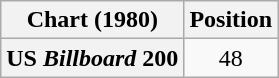<table class="wikitable plainrowheaders" style="text-align:center">
<tr>
<th scope="col">Chart (1980)</th>
<th scope="col">Position</th>
</tr>
<tr>
<th scope="row">US <em>Billboard</em> 200</th>
<td>48</td>
</tr>
</table>
